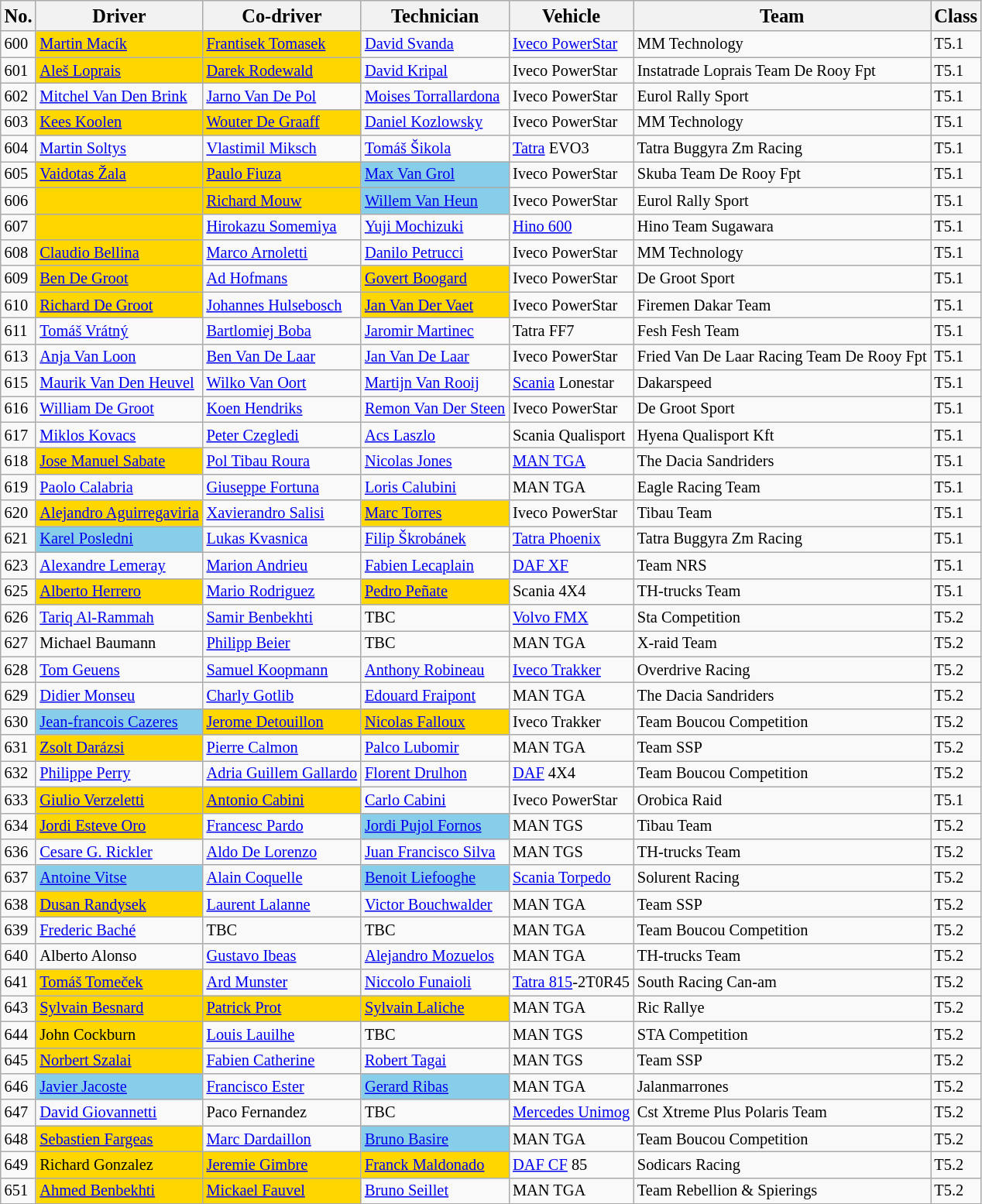<table class="wikitable sortable" style="font-size:85%;">
<tr>
<th><big>No.</big></th>
<th><big>Driver</big></th>
<th><big>Co-driver</big></th>
<th><big>Technician</big></th>
<th><big>Vehicle</big></th>
<th><big>Team</big></th>
<th><big>Class</big></th>
</tr>
<tr>
<td>600</td>
<td style="background:gold;"> <a href='#'>Martin Macík</a></td>
<td style="background:gold;"> <a href='#'>Frantisek Tomasek</a></td>
<td> <a href='#'>David Svanda</a></td>
<td><a href='#'>Iveco PowerStar</a></td>
<td>MM Technology</td>
<td>T5.1</td>
</tr>
<tr>
<td>601</td>
<td style="background:gold;"> <a href='#'>Aleš Loprais</a></td>
<td style="background:gold;"> <a href='#'>Darek Rodewald</a></td>
<td> <a href='#'>David Kripal</a></td>
<td>Iveco PowerStar</td>
<td>Instatrade Loprais Team De Rooy Fpt</td>
<td>T5.1</td>
</tr>
<tr>
<td>602</td>
<td> <a href='#'>Mitchel Van Den Brink</a></td>
<td> <a href='#'>Jarno Van De Pol</a></td>
<td> <a href='#'>Moises Torrallardona</a></td>
<td>Iveco PowerStar</td>
<td>Eurol Rally Sport</td>
<td>T5.1</td>
</tr>
<tr>
<td>603</td>
<td style="background:gold;"> <a href='#'>Kees Koolen</a></td>
<td style="background:gold;"> <a href='#'>Wouter De Graaff</a></td>
<td> <a href='#'>Daniel Kozlowsky</a></td>
<td>Iveco PowerStar</td>
<td>MM Technology</td>
<td>T5.1</td>
</tr>
<tr>
<td>604</td>
<td> <a href='#'>Martin Soltys</a></td>
<td> <a href='#'>Vlastimil Miksch</a></td>
<td> <a href='#'>Tomáš Šikola</a></td>
<td><a href='#'>Tatra</a>  EVO3</td>
<td>Tatra Buggyra Zm Racing</td>
<td>T5.1</td>
</tr>
<tr>
<td>605</td>
<td style="background:gold;"> <a href='#'>Vaidotas Žala</a></td>
<td style="background:gold;"> <a href='#'>Paulo Fiuza</a></td>
<td style="background:skyblue;"> <a href='#'>Max Van Grol</a></td>
<td>Iveco PowerStar</td>
<td>Skuba Team De Rooy Fpt</td>
<td>T5.1</td>
</tr>
<tr>
<td>606</td>
<td style="background:gold;"> </td>
<td style="background:gold;"> <a href='#'>Richard Mouw</a></td>
<td style="background:skyblue;"> <a href='#'>Willem Van Heun</a></td>
<td>Iveco PowerStar</td>
<td>Eurol Rally Sport</td>
<td>T5.1</td>
</tr>
<tr>
<td>607</td>
<td style="background:gold;"> </td>
<td> <a href='#'>Hirokazu Somemiya</a></td>
<td> <a href='#'>Yuji Mochizuki</a></td>
<td><a href='#'>Hino 600</a></td>
<td>Hino Team Sugawara</td>
<td>T5.1</td>
</tr>
<tr>
<td>608</td>
<td style="background:gold;"> <a href='#'>Claudio Bellina</a></td>
<td> <a href='#'>Marco Arnoletti</a></td>
<td> <a href='#'>Danilo Petrucci</a></td>
<td>Iveco PowerStar</td>
<td>MM Technology</td>
<td>T5.1</td>
</tr>
<tr>
<td>609</td>
<td style="background:gold;"> <a href='#'>Ben De Groot</a></td>
<td> <a href='#'>Ad Hofmans</a></td>
<td style="background:gold;"> <a href='#'>Govert Boogard</a></td>
<td>Iveco PowerStar</td>
<td>De Groot Sport</td>
<td>T5.1</td>
</tr>
<tr>
<td>610</td>
<td style="background:gold;"> <a href='#'>Richard De Groot</a></td>
<td> <a href='#'>Johannes Hulsebosch</a></td>
<td style="background:gold;"> <a href='#'>Jan Van Der Vaet</a></td>
<td>Iveco PowerStar</td>
<td>Firemen Dakar Team</td>
<td>T5.1</td>
</tr>
<tr>
<td>611</td>
<td> <a href='#'>Tomáš Vrátný</a></td>
<td> <a href='#'>Bartlomiej Boba</a></td>
<td> <a href='#'>Jaromir Martinec</a></td>
<td>Tatra FF7</td>
<td>Fesh Fesh Team</td>
<td>T5.1</td>
</tr>
<tr>
<td>613</td>
<td> <a href='#'>Anja Van Loon</a></td>
<td> <a href='#'>Ben Van De Laar</a></td>
<td> <a href='#'>Jan Van De Laar</a></td>
<td>Iveco PowerStar</td>
<td>Fried Van De Laar Racing Team De Rooy Fpt</td>
<td>T5.1</td>
</tr>
<tr>
<td>615</td>
<td> <a href='#'>Maurik Van Den Heuvel</a></td>
<td> <a href='#'>Wilko Van Oort</a></td>
<td> <a href='#'>Martijn Van Rooij</a></td>
<td><a href='#'>Scania</a> Lonestar</td>
<td>Dakarspeed</td>
<td>T5.1</td>
</tr>
<tr>
<td>616</td>
<td> <a href='#'>William De Groot</a></td>
<td> <a href='#'>Koen Hendriks</a></td>
<td> <a href='#'>Remon Van Der Steen</a></td>
<td>Iveco PowerStar</td>
<td>De Groot Sport</td>
<td>T5.1</td>
</tr>
<tr>
<td>617</td>
<td> <a href='#'>Miklos Kovacs</a></td>
<td> <a href='#'>Peter Czegledi</a></td>
<td> <a href='#'>Acs Laszlo</a></td>
<td>Scania Qualisport</td>
<td>Hyena Qualisport Kft</td>
<td>T5.1</td>
</tr>
<tr>
<td>618</td>
<td style="background:gold;"> <a href='#'>Jose Manuel Sabate</a></td>
<td> <a href='#'>Pol Tibau Roura</a></td>
<td> <a href='#'>Nicolas Jones</a></td>
<td><a href='#'>MAN TGA</a></td>
<td>The Dacia Sandriders</td>
<td>T5.1</td>
</tr>
<tr>
<td>619</td>
<td> <a href='#'>Paolo Calabria</a></td>
<td> <a href='#'>Giuseppe Fortuna</a></td>
<td> <a href='#'>Loris Calubini</a></td>
<td>MAN TGA</td>
<td>Eagle Racing Team</td>
<td>T5.1</td>
</tr>
<tr>
<td>620</td>
<td style="background:gold;"> <a href='#'>Alejandro Aguirregaviria</a></td>
<td> <a href='#'>Xavierandro Salisi</a></td>
<td style="background:gold;"> <a href='#'>Marc Torres</a></td>
<td>Iveco PowerStar</td>
<td>Tibau Team</td>
<td>T5.1</td>
</tr>
<tr>
<td>621</td>
<td style="background:skyblue;"> <a href='#'>Karel Posledni</a></td>
<td> <a href='#'>Lukas Kvasnica</a></td>
<td> <a href='#'>Filip Škrobánek</a></td>
<td><a href='#'>Tatra Phoenix</a></td>
<td>Tatra Buggyra Zm Racing</td>
<td>T5.1</td>
</tr>
<tr>
<td>623</td>
<td> <a href='#'>Alexandre Lemeray</a></td>
<td> <a href='#'>Marion Andrieu</a></td>
<td> <a href='#'>Fabien Lecaplain</a></td>
<td><a href='#'>DAF XF</a></td>
<td>Team NRS</td>
<td>T5.1</td>
</tr>
<tr>
<td>625</td>
<td style="background:gold;"> <a href='#'>Alberto Herrero</a></td>
<td> <a href='#'>Mario Rodriguez</a></td>
<td style="background:gold;"> <a href='#'>Pedro Peñate</a></td>
<td>Scania 4X4</td>
<td>TH-trucks Team</td>
<td>T5.1</td>
</tr>
<tr>
<td>626</td>
<td> <a href='#'>Tariq Al-Rammah</a></td>
<td> <a href='#'>Samir Benbekhti</a></td>
<td> TBC</td>
<td><a href='#'>Volvo FMX</a></td>
<td>Sta Competition</td>
<td>T5.2</td>
</tr>
<tr>
<td>627</td>
<td> Michael Baumann</td>
<td> <a href='#'>Philipp Beier</a></td>
<td> TBC</td>
<td>MAN TGA</td>
<td>X-raid Team</td>
<td>T5.2</td>
</tr>
<tr>
<td>628</td>
<td> <a href='#'>Tom Geuens</a></td>
<td> <a href='#'>Samuel Koopmann</a></td>
<td> <a href='#'>Anthony Robineau</a></td>
<td><a href='#'>Iveco Trakker</a></td>
<td>Overdrive Racing</td>
<td>T5.2</td>
</tr>
<tr>
<td>629</td>
<td> <a href='#'>Didier Monseu</a></td>
<td> <a href='#'>Charly Gotlib</a></td>
<td> <a href='#'>Edouard Fraipont</a></td>
<td>MAN TGA</td>
<td>The Dacia Sandriders</td>
<td>T5.2</td>
</tr>
<tr>
<td>630</td>
<td style="background:skyblue;"> <a href='#'>Jean-francois Cazeres</a></td>
<td style="background:gold;"> <a href='#'>Jerome Detouillon</a></td>
<td style="background:gold;"> <a href='#'>Nicolas Falloux</a></td>
<td>Iveco Trakker</td>
<td>Team Boucou Competition</td>
<td>T5.2</td>
</tr>
<tr>
<td>631</td>
<td style="background:gold;"> <a href='#'>Zsolt Darázsi</a></td>
<td> <a href='#'>Pierre Calmon</a></td>
<td> <a href='#'>Palco Lubomir</a></td>
<td>MAN TGA</td>
<td>Team SSP</td>
<td>T5.2</td>
</tr>
<tr>
<td>632</td>
<td> <a href='#'>Philippe Perry</a></td>
<td> <a href='#'>Adria Guillem Gallardo</a></td>
<td> <a href='#'>Florent Drulhon</a></td>
<td><a href='#'>DAF</a> 4X4</td>
<td>Team Boucou Competition</td>
<td>T5.2</td>
</tr>
<tr>
<td>633</td>
<td style="background:gold;"> <a href='#'>Giulio Verzeletti</a></td>
<td style="background:gold;"> <a href='#'>Antonio Cabini</a></td>
<td> <a href='#'>Carlo Cabini</a></td>
<td>Iveco PowerStar</td>
<td>Orobica Raid</td>
<td>T5.1</td>
</tr>
<tr>
<td>634</td>
<td style="background:gold;"> <a href='#'>Jordi Esteve Oro</a></td>
<td> <a href='#'>Francesc Pardo</a></td>
<td style="background:skyblue;"> <a href='#'>Jordi Pujol Fornos</a></td>
<td>MAN TGS</td>
<td>Tibau Team</td>
<td>T5.2</td>
</tr>
<tr>
<td>636</td>
<td> <a href='#'>Cesare G. Rickler</a></td>
<td> <a href='#'>Aldo De Lorenzo</a></td>
<td> <a href='#'>Juan Francisco Silva</a></td>
<td>MAN TGS</td>
<td>TH-trucks Team</td>
<td>T5.2</td>
</tr>
<tr>
<td>637</td>
<td style="background:skyblue;"> <a href='#'>Antoine Vitse</a></td>
<td> <a href='#'>Alain Coquelle</a></td>
<td style="background:skyblue;"> <a href='#'>Benoit Liefooghe</a></td>
<td><a href='#'>Scania Torpedo</a></td>
<td>Solurent Racing</td>
<td>T5.2</td>
</tr>
<tr>
<td>638</td>
<td style="background:gold;"> <a href='#'>Dusan Randysek</a></td>
<td> <a href='#'>Laurent Lalanne</a></td>
<td> <a href='#'>Victor Bouchwalder</a></td>
<td>MAN TGA</td>
<td>Team SSP</td>
<td>T5.2</td>
</tr>
<tr>
<td>639</td>
<td> <a href='#'>Frederic Baché</a></td>
<td> TBC</td>
<td> TBC</td>
<td>MAN TGA</td>
<td>Team Boucou Competition</td>
<td>T5.2</td>
</tr>
<tr>
<td>640</td>
<td> Alberto Alonso</td>
<td> <a href='#'>Gustavo Ibeas</a></td>
<td> <a href='#'>Alejandro Mozuelos</a></td>
<td>MAN TGA</td>
<td>TH-trucks Team</td>
<td>T5.2</td>
</tr>
<tr>
<td>641</td>
<td style="background:gold;"> <a href='#'>Tomáš Tomeček</a></td>
<td> <a href='#'>Ard Munster</a></td>
<td> <a href='#'>Niccolo Funaioli</a></td>
<td><a href='#'>Tatra 815</a>-2T0R45</td>
<td>South Racing Can-am</td>
<td>T5.2</td>
</tr>
<tr>
<td>643</td>
<td style="background:gold;"> <a href='#'>Sylvain Besnard</a></td>
<td style="background:gold;"> <a href='#'>Patrick Prot</a></td>
<td style="background:gold;"> <a href='#'>Sylvain Laliche</a></td>
<td>MAN TGA</td>
<td>Ric Rallye</td>
<td>T5.2</td>
</tr>
<tr>
<td>644</td>
<td style="background:gold;"> John Cockburn</td>
<td> <a href='#'>Louis Lauilhe</a></td>
<td> TBC</td>
<td>MAN TGS</td>
<td>STA Competition</td>
<td>T5.2</td>
</tr>
<tr>
<td>645</td>
<td style="background:gold;"> <a href='#'>Norbert Szalai</a></td>
<td> <a href='#'>Fabien Catherine</a></td>
<td> <a href='#'>Robert Tagai</a></td>
<td>MAN TGS</td>
<td>Team SSP</td>
<td>T5.2</td>
</tr>
<tr>
<td>646</td>
<td style="background:skyblue;"> <a href='#'>Javier Jacoste</a></td>
<td> <a href='#'>Francisco Ester</a></td>
<td style="background:skyblue;"> <a href='#'>Gerard Ribas</a></td>
<td>MAN TGA</td>
<td>Jalanmarrones</td>
<td>T5.2</td>
</tr>
<tr>
<td>647</td>
<td> <a href='#'>David Giovannetti</a></td>
<td> Paco Fernandez</td>
<td> TBC</td>
<td><a href='#'>Mercedes Unimog</a></td>
<td>Cst Xtreme Plus Polaris Team</td>
<td>T5.2</td>
</tr>
<tr>
<td>648</td>
<td style="background:gold;"> <a href='#'>Sebastien Fargeas</a></td>
<td> <a href='#'>Marc Dardaillon</a></td>
<td style="background:skyblue;"> <a href='#'>Bruno Basire</a></td>
<td>MAN TGA</td>
<td>Team Boucou Competition</td>
<td>T5.2</td>
</tr>
<tr>
<td>649</td>
<td style="background:gold;"> Richard Gonzalez</td>
<td style="background:gold;"> <a href='#'>Jeremie Gimbre</a></td>
<td style="background:gold;"> <a href='#'>Franck Maldonado</a></td>
<td><a href='#'>DAF CF</a> 85</td>
<td>Sodicars Racing</td>
<td>T5.2</td>
</tr>
<tr>
<td>651</td>
<td style="background:gold;"> <a href='#'>Ahmed Benbekhti</a></td>
<td style="background:gold;"> <a href='#'>Mickael Fauvel</a></td>
<td> <a href='#'>Bruno Seillet</a></td>
<td>MAN TGA</td>
<td>Team Rebellion & Spierings</td>
<td>T5.2</td>
</tr>
</table>
